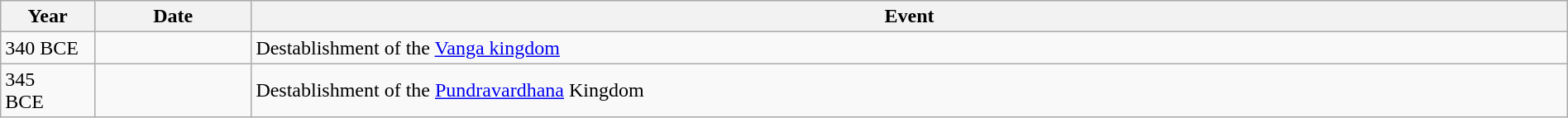<table class="wikitable" width="100%">
<tr>
<th style="width:6%">Year</th>
<th style="width:10%">Date</th>
<th>Event</th>
</tr>
<tr>
<td>340 BCE</td>
<td></td>
<td>Destablishment of the <a href='#'>Vanga kingdom</a></td>
</tr>
<tr>
<td>345<br>BCE</td>
<td></td>
<td>Destablishment of the <a href='#'>Pundravardhana</a> Kingdom</td>
</tr>
</table>
